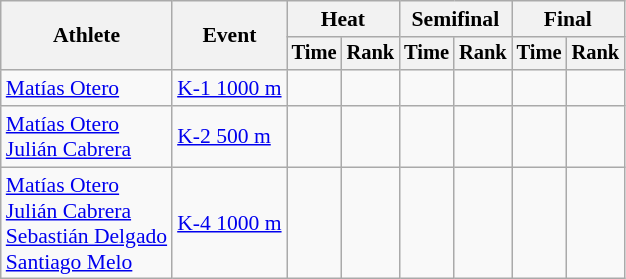<table class=wikitable style=font-size:90%;text-align:center>
<tr>
<th rowspan=2>Athlete</th>
<th rowspan=2>Event</th>
<th colspan=2>Heat</th>
<th colspan=2>Semifinal</th>
<th colspan=2>Final</th>
</tr>
<tr style=font-size:95%>
<th>Time</th>
<th>Rank</th>
<th>Time</th>
<th>Rank</th>
<th>Time</th>
<th>Rank</th>
</tr>
<tr>
<td align=left><a href='#'>Matías Otero</a></td>
<td align=left><a href='#'>K-1 1000 m</a></td>
<td></td>
<td></td>
<td></td>
<td></td>
<td></td>
<td></td>
</tr>
<tr>
<td align=left><a href='#'>Matías Otero</a><br><a href='#'>Julián Cabrera</a></td>
<td align=left><a href='#'>K-2 500 m</a></td>
<td></td>
<td></td>
<td></td>
<td></td>
<td></td>
<td></td>
</tr>
<tr>
<td align=left><a href='#'>Matías Otero</a><br><a href='#'>Julián Cabrera</a><br><a href='#'>Sebastián Delgado</a><br><a href='#'>Santiago Melo</a></td>
<td align=left><a href='#'>K-4 1000 m</a></td>
<td></td>
<td></td>
<td></td>
<td></td>
<td></td>
<td></td>
</tr>
</table>
